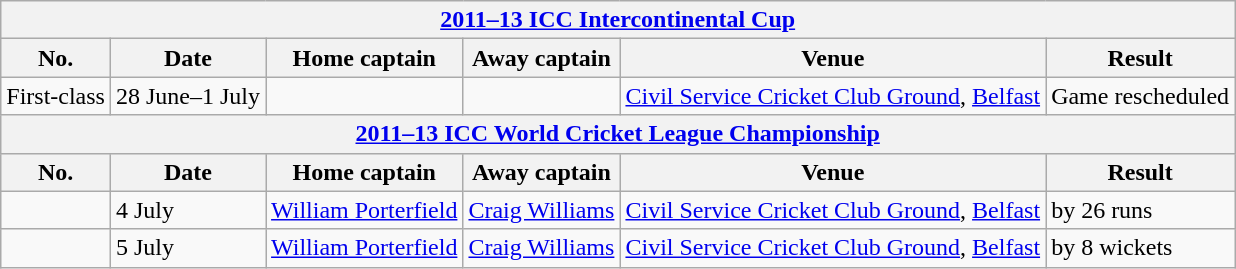<table class="wikitable">
<tr>
<th colspan="6"><a href='#'>2011–13 ICC Intercontinental Cup</a></th>
</tr>
<tr>
<th>No.</th>
<th>Date</th>
<th>Home captain</th>
<th>Away captain</th>
<th>Venue</th>
<th>Result</th>
</tr>
<tr>
<td>First-class</td>
<td>28 June–1 July</td>
<td></td>
<td></td>
<td><a href='#'>Civil Service Cricket Club Ground</a>, <a href='#'>Belfast</a></td>
<td>Game rescheduled</td>
</tr>
<tr>
<th colspan="6"><a href='#'>2011–13 ICC World Cricket League Championship</a></th>
</tr>
<tr>
<th>No.</th>
<th>Date</th>
<th>Home captain</th>
<th>Away captain</th>
<th>Venue</th>
<th>Result</th>
</tr>
<tr>
<td></td>
<td>4 July</td>
<td><a href='#'>William Porterfield</a></td>
<td><a href='#'>Craig Williams</a></td>
<td><a href='#'>Civil Service Cricket Club Ground</a>, <a href='#'>Belfast</a></td>
<td> by 26 runs</td>
</tr>
<tr>
<td></td>
<td>5 July</td>
<td><a href='#'>William Porterfield</a></td>
<td><a href='#'>Craig Williams</a></td>
<td><a href='#'>Civil Service Cricket Club Ground</a>, <a href='#'>Belfast</a></td>
<td> by 8 wickets</td>
</tr>
</table>
